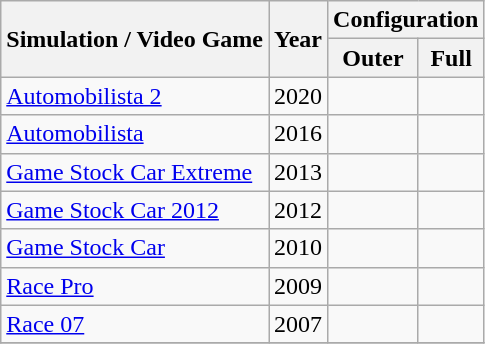<table class="wikitable">
<tr>
<th rowspan="2">Simulation / Video Game</th>
<th rowspan="2">Year</th>
<th colspan="5">Configuration</th>
</tr>
<tr>
<th>Outer</th>
<th>Full</th>
</tr>
<tr>
<td> <a href='#'>Automobilista 2</a></td>
<td> 2020</td>
<td>  </td>
<td>  </td>
</tr>
<tr>
<td> <a href='#'>Automobilista</a></td>
<td> 2016</td>
<td></td>
<td>  </td>
</tr>
<tr>
<td> <a href='#'>Game Stock Car Extreme</a></td>
<td> 2013</td>
<td></td>
<td>  </td>
</tr>
<tr>
<td> <a href='#'>Game Stock Car 2012</a></td>
<td> 2012</td>
<td></td>
<td>  </td>
</tr>
<tr>
<td> <a href='#'>Game Stock Car</a></td>
<td> 2010</td>
<td></td>
<td>  </td>
</tr>
<tr>
<td> <a href='#'>Race Pro</a></td>
<td> 2009</td>
<td></td>
<td>  </td>
</tr>
<tr>
<td> <a href='#'>Race 07</a></td>
<td> 2007</td>
<td>  </td>
<td>  </td>
</tr>
<tr>
</tr>
</table>
